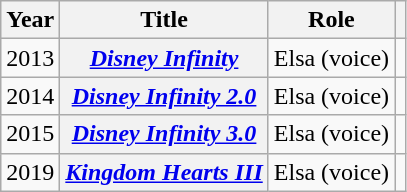<table class="wikitable sortable plainrowheaders">
<tr>
<th scope="col">Year</th>
<th scope="col">Title</th>
<th scope="col">Role</th>
<th scope="col"></th>
</tr>
<tr>
<td>2013</td>
<th scope="row"><em><a href='#'>Disney Infinity</a></em></th>
<td>Elsa (voice)</td>
<td></td>
</tr>
<tr>
<td>2014</td>
<th scope="row"><em><a href='#'>Disney Infinity 2.0</a></em></th>
<td>Elsa (voice)</td>
<td></td>
</tr>
<tr>
<td>2015</td>
<th scope="row"><em><a href='#'>Disney Infinity 3.0</a></em></th>
<td>Elsa (voice)</td>
<td></td>
</tr>
<tr>
<td>2019</td>
<th scope="row"><em><a href='#'>Kingdom Hearts III</a></em></th>
<td>Elsa (voice)</td>
<td></td>
</tr>
</table>
